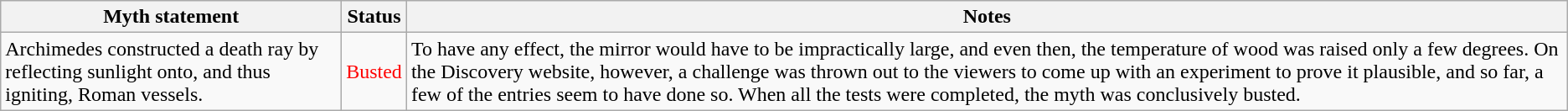<table class="wikitable plainrowheaders">
<tr>
<th>Myth statement</th>
<th>Status</th>
<th>Notes</th>
</tr>
<tr>
<td>Archimedes constructed a death ray by reflecting sunlight onto, and thus igniting, Roman vessels.</td>
<td style="color:red">Busted</td>
<td>To have any effect, the mirror would have to be impractically large, and even then, the temperature of wood was raised only a few degrees. On the Discovery website, however, a challenge was thrown out to the viewers to come up with an experiment to prove it plausible, and so far, a few of the entries seem to have done so. When all the tests were completed, the myth was conclusively busted.</td>
</tr>
</table>
